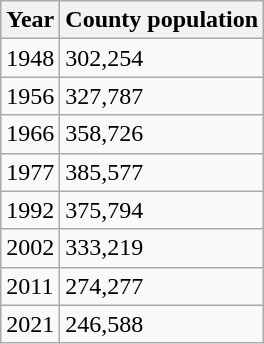<table class="wikitable">
<tr>
<th>Year</th>
<th>County population</th>
</tr>
<tr>
<td>1948</td>
<td>302,254</td>
</tr>
<tr>
<td>1956</td>
<td> 327,787</td>
</tr>
<tr>
<td>1966</td>
<td> 358,726</td>
</tr>
<tr>
<td>1977</td>
<td> 385,577</td>
</tr>
<tr>
<td>1992</td>
<td> 375,794</td>
</tr>
<tr>
<td>2002</td>
<td> 333,219</td>
</tr>
<tr>
<td>2011</td>
<td> 274,277</td>
</tr>
<tr>
<td>2021</td>
<td> 246,588</td>
</tr>
</table>
